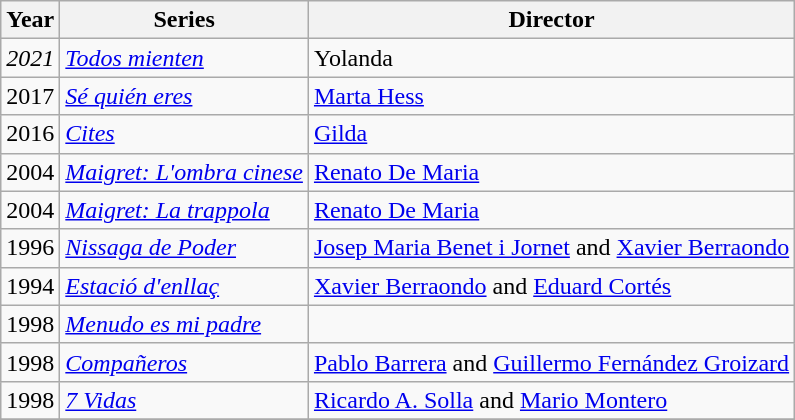<table class="wikitable">
<tr>
<th>Year</th>
<th>Series</th>
<th>Director</th>
</tr>
<tr>
<td><em>2021</em></td>
<td><em><a href='#'>Todos mienten</a></em></td>
<td>Yolanda</td>
</tr>
<tr>
<td>2017</td>
<td><em><a href='#'>Sé quién eres</a></em></td>
<td><a href='#'>Marta Hess</a></td>
</tr>
<tr>
<td>2016</td>
<td><em><a href='#'>Cites</a></em></td>
<td><a href='#'>Gilda</a></td>
</tr>
<tr>
<td>2004</td>
<td><em><a href='#'>Maigret: L'ombra cinese</a></em></td>
<td><a href='#'>Renato De Maria</a></td>
</tr>
<tr>
<td>2004</td>
<td><em><a href='#'>Maigret: La trappola</a></em></td>
<td><a href='#'>Renato De Maria</a></td>
</tr>
<tr>
<td>1996</td>
<td><em><a href='#'>Nissaga de Poder</a></em></td>
<td><a href='#'>Josep Maria Benet i Jornet</a> and <a href='#'>Xavier Berraondo</a></td>
</tr>
<tr>
<td>1994</td>
<td><em><a href='#'>Estació d'enllaç</a></em></td>
<td><a href='#'>Xavier Berraondo</a> and <a href='#'>Eduard Cortés</a></td>
</tr>
<tr>
<td>1998</td>
<td><em><a href='#'>Menudo es mi padre</a></em></td>
<td></td>
</tr>
<tr>
<td>1998</td>
<td><em><a href='#'>Compañeros</a></em></td>
<td><a href='#'>Pablo Barrera</a> and <a href='#'>Guillermo Fernández Groizard</a></td>
</tr>
<tr>
<td>1998</td>
<td><em><a href='#'>7 Vidas</a></em></td>
<td><a href='#'>Ricardo A. Solla</a> and <a href='#'>Mario Montero</a></td>
</tr>
<tr>
</tr>
</table>
